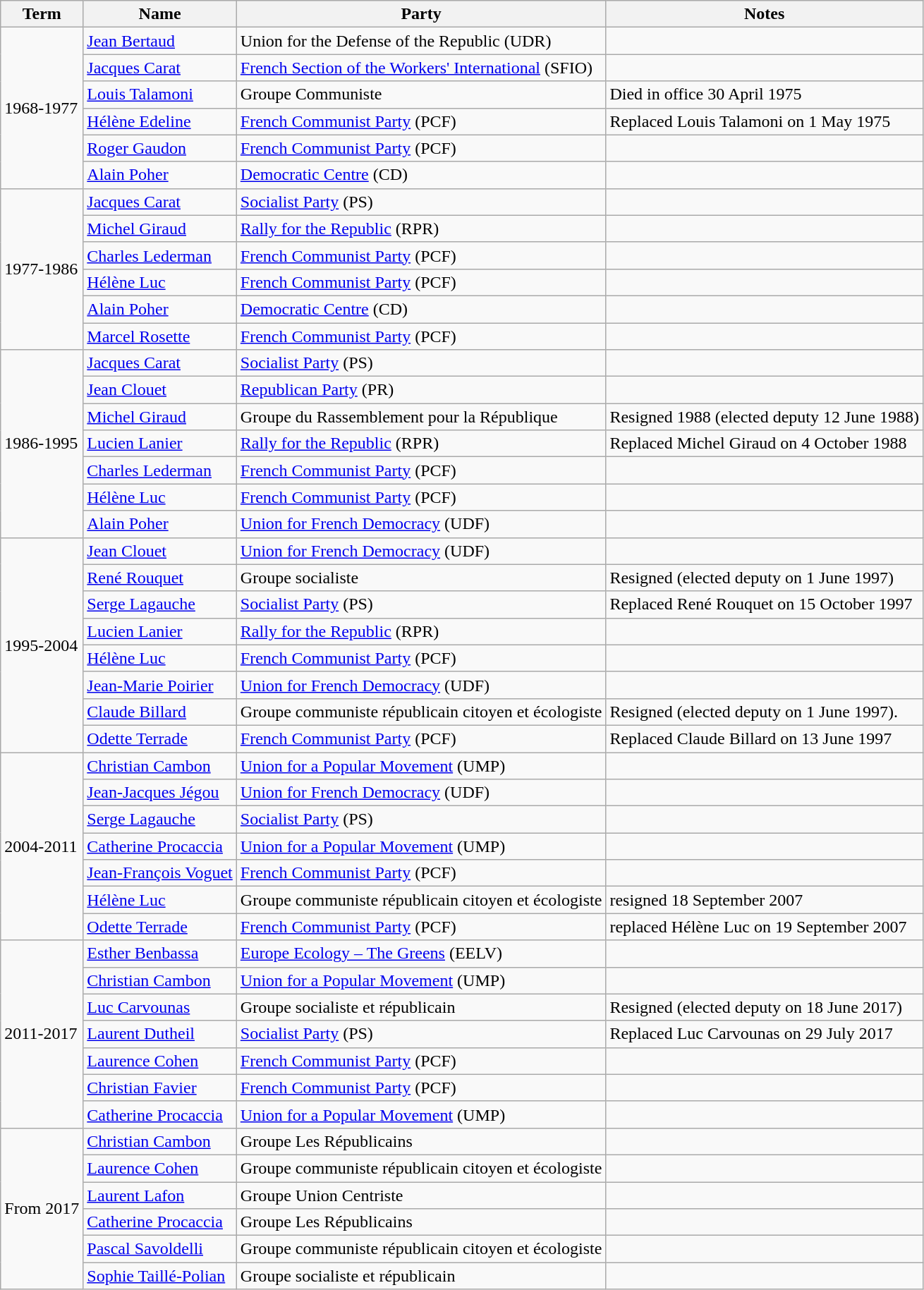<table class="wikitable alternance">
<tr>
<th>Term</th>
<th>Name</th>
<th>Party</th>
<th>Notes</th>
</tr>
<tr>
<td rowspan=6>1968-1977</td>
<td><a href='#'>Jean Bertaud</a></td>
<td>Union for the Defense of the Republic (UDR)</td>
<td></td>
</tr>
<tr>
<td><a href='#'>Jacques Carat</a></td>
<td><a href='#'>French Section of the Workers' International</a> (SFIO)</td>
<td></td>
</tr>
<tr>
<td><a href='#'>Louis Talamoni</a></td>
<td>Groupe Communiste</td>
<td>Died in office 30 April 1975</td>
</tr>
<tr>
<td><a href='#'>Hélène Edeline</a></td>
<td><a href='#'>French Communist Party</a> (PCF)</td>
<td>Replaced Louis Talamoni on 1 May 1975</td>
</tr>
<tr>
<td><a href='#'>Roger Gaudon</a></td>
<td><a href='#'>French Communist Party</a> (PCF)</td>
<td></td>
</tr>
<tr>
<td><a href='#'>Alain Poher</a></td>
<td><a href='#'>Democratic Centre</a> (CD)</td>
<td></td>
</tr>
<tr>
<td rowspan=6>1977-1986</td>
<td><a href='#'>Jacques Carat</a></td>
<td><a href='#'>Socialist Party</a> (PS)</td>
<td></td>
</tr>
<tr>
<td><a href='#'>Michel Giraud</a></td>
<td><a href='#'>Rally for the Republic</a> (RPR)</td>
<td></td>
</tr>
<tr>
<td><a href='#'>Charles Lederman</a></td>
<td><a href='#'>French Communist Party</a> (PCF)</td>
<td></td>
</tr>
<tr>
<td><a href='#'>Hélène Luc</a></td>
<td><a href='#'>French Communist Party</a> (PCF)</td>
<td></td>
</tr>
<tr>
<td><a href='#'>Alain Poher</a></td>
<td><a href='#'>Democratic Centre</a> (CD)</td>
<td></td>
</tr>
<tr>
<td><a href='#'>Marcel Rosette</a></td>
<td><a href='#'>French Communist Party</a> (PCF)</td>
<td></td>
</tr>
<tr>
<td rowspan=7>1986-1995</td>
<td><a href='#'>Jacques Carat</a></td>
<td><a href='#'>Socialist Party</a> (PS)</td>
<td></td>
</tr>
<tr>
<td><a href='#'>Jean Clouet</a></td>
<td><a href='#'>Republican Party</a> (PR)</td>
<td></td>
</tr>
<tr>
<td><a href='#'>Michel Giraud</a></td>
<td>Groupe du Rassemblement pour la République</td>
<td>Resigned 1988 (elected deputy 12 June 1988)</td>
</tr>
<tr>
<td><a href='#'>Lucien Lanier</a></td>
<td><a href='#'>Rally for the Republic</a> (RPR)</td>
<td>Replaced Michel Giraud on 4 October 1988</td>
</tr>
<tr>
<td><a href='#'>Charles Lederman</a></td>
<td><a href='#'>French Communist Party</a> (PCF)</td>
<td></td>
</tr>
<tr>
<td><a href='#'>Hélène Luc</a></td>
<td><a href='#'>French Communist Party</a> (PCF)</td>
<td></td>
</tr>
<tr>
<td><a href='#'>Alain Poher</a></td>
<td><a href='#'>Union for French Democracy</a> (UDF)</td>
<td></td>
</tr>
<tr>
<td rowspan=8>1995-2004</td>
<td><a href='#'>Jean Clouet</a></td>
<td><a href='#'>Union for French Democracy</a> (UDF)</td>
<td></td>
</tr>
<tr>
<td><a href='#'>René Rouquet</a></td>
<td>Groupe socialiste</td>
<td>Resigned (elected deputy on 1 June 1997)</td>
</tr>
<tr>
<td><a href='#'>Serge Lagauche</a></td>
<td><a href='#'>Socialist Party</a> (PS)</td>
<td>Replaced René Rouquet on 15 October 1997</td>
</tr>
<tr>
<td><a href='#'>Lucien Lanier</a></td>
<td><a href='#'>Rally for the Republic</a> (RPR)</td>
<td></td>
</tr>
<tr>
<td><a href='#'>Hélène Luc</a></td>
<td><a href='#'>French Communist Party</a> (PCF)</td>
<td></td>
</tr>
<tr>
<td><a href='#'>Jean-Marie Poirier</a></td>
<td><a href='#'>Union for French Democracy</a> (UDF)</td>
<td></td>
</tr>
<tr>
<td><a href='#'>Claude Billard</a></td>
<td>Groupe communiste républicain citoyen et écologiste</td>
<td>Resigned (elected deputy on 1 June 1997).</td>
</tr>
<tr>
<td><a href='#'>Odette Terrade</a></td>
<td><a href='#'>French Communist Party</a> (PCF)</td>
<td>Replaced Claude Billard on 13 June 1997</td>
</tr>
<tr>
<td rowspan=7>2004-2011</td>
<td><a href='#'>Christian Cambon</a></td>
<td><a href='#'>Union for a Popular Movement</a> (UMP)</td>
<td></td>
</tr>
<tr>
<td><a href='#'>Jean-Jacques Jégou</a></td>
<td><a href='#'>Union for French Democracy</a> (UDF)</td>
<td></td>
</tr>
<tr>
<td><a href='#'>Serge Lagauche</a></td>
<td><a href='#'>Socialist Party</a> (PS)</td>
<td></td>
</tr>
<tr>
<td><a href='#'>Catherine Procaccia</a></td>
<td><a href='#'>Union for a Popular Movement</a> (UMP)</td>
<td></td>
</tr>
<tr>
<td><a href='#'>Jean-François Voguet</a></td>
<td><a href='#'>French Communist Party</a> (PCF)</td>
<td></td>
</tr>
<tr>
<td><a href='#'>Hélène Luc</a></td>
<td>Groupe communiste républicain citoyen et écologiste</td>
<td>resigned 18 September 2007</td>
</tr>
<tr>
<td><a href='#'>Odette Terrade</a></td>
<td><a href='#'>French Communist Party</a> (PCF)</td>
<td>replaced Hélène Luc on 19 September 2007</td>
</tr>
<tr>
<td rowspan=7>2011-2017</td>
<td><a href='#'>Esther Benbassa</a></td>
<td><a href='#'>Europe Ecology – The Greens</a> (EELV)</td>
<td></td>
</tr>
<tr>
<td><a href='#'>Christian Cambon</a></td>
<td><a href='#'>Union for a Popular Movement</a> (UMP)</td>
<td></td>
</tr>
<tr>
<td><a href='#'>Luc Carvounas</a></td>
<td>Groupe socialiste et républicain</td>
<td>Resigned (elected deputy on 18 June 2017)</td>
</tr>
<tr>
<td><a href='#'>Laurent Dutheil</a></td>
<td><a href='#'>Socialist Party</a> (PS)</td>
<td>Replaced Luc Carvounas on 29 July 2017</td>
</tr>
<tr>
<td><a href='#'>Laurence Cohen</a></td>
<td><a href='#'>French Communist Party</a> (PCF)</td>
<td></td>
</tr>
<tr>
<td><a href='#'>Christian Favier</a></td>
<td><a href='#'>French Communist Party</a> (PCF)</td>
<td></td>
</tr>
<tr>
<td><a href='#'>Catherine Procaccia</a></td>
<td><a href='#'>Union for a Popular Movement</a> (UMP)</td>
<td></td>
</tr>
<tr>
<td rowspan=6>From 2017</td>
<td><a href='#'>Christian Cambon</a></td>
<td>Groupe Les Républicains</td>
<td></td>
</tr>
<tr>
<td><a href='#'>Laurence Cohen</a></td>
<td>Groupe communiste républicain citoyen et écologiste</td>
<td></td>
</tr>
<tr>
<td><a href='#'>Laurent Lafon</a></td>
<td>Groupe Union Centriste</td>
<td></td>
</tr>
<tr>
<td><a href='#'>Catherine Procaccia</a></td>
<td>Groupe Les Républicains</td>
<td></td>
</tr>
<tr>
<td><a href='#'>Pascal Savoldelli</a></td>
<td>Groupe communiste républicain citoyen et écologiste</td>
<td></td>
</tr>
<tr>
<td><a href='#'>Sophie Taillé-Polian</a></td>
<td>Groupe socialiste et républicain</td>
<td></td>
</tr>
</table>
